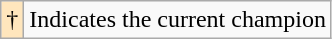<table class="wikitable">
<tr>
<td style="background-color:#FFE6BD">†</td>
<td>Indicates the current champion</td>
</tr>
</table>
